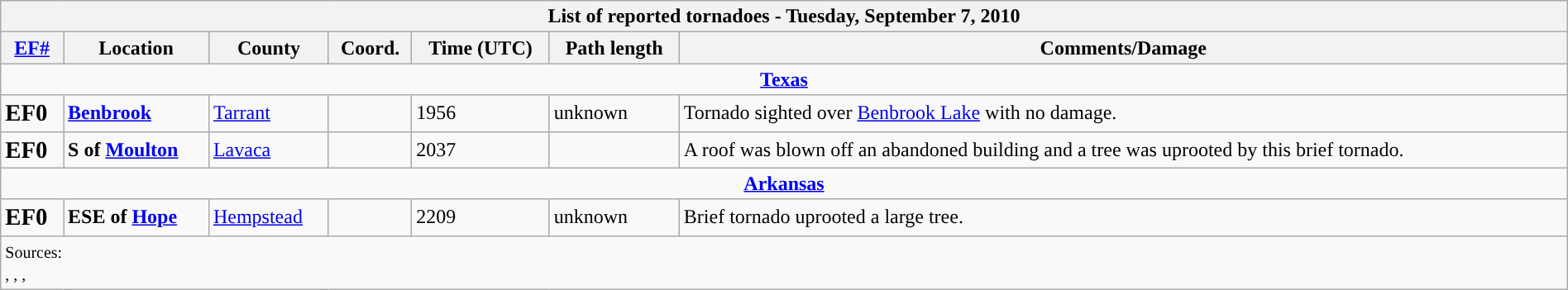<table class="wikitable collapsible" width="100%">
<tr>
<th colspan="7">List of reported tornadoes - Tuesday, September 7, 2010</th>
</tr>
<tr>
<th><a href='#'>EF#</a></th>
<th>Location</th>
<th>County</th>
<th>Coord.</th>
<th>Time (UTC)</th>
<th>Path length</th>
<th>Comments/Damage</th>
</tr>
<tr>
<td colspan="7" align=center><strong><a href='#'>Texas</a></strong></td>
</tr>
<tr>
<td><big><strong>EF0</strong></big></td>
<td><strong><a href='#'>Benbrook</a></strong></td>
<td><a href='#'>Tarrant</a></td>
<td></td>
<td>1956</td>
<td>unknown</td>
<td>Tornado sighted over <a href='#'>Benbrook Lake</a> with no damage.</td>
</tr>
<tr>
<td><big><strong>EF0</strong></big></td>
<td><strong>S of <a href='#'>Moulton</a></strong></td>
<td><a href='#'>Lavaca</a></td>
<td></td>
<td>2037</td>
<td></td>
<td>A roof was blown off an abandoned building and a tree was uprooted by this brief tornado.</td>
</tr>
<tr>
<td colspan="7" align=center><strong><a href='#'>Arkansas</a></strong></td>
</tr>
<tr>
<td><big><strong>EF0</strong></big></td>
<td><strong>ESE of <a href='#'>Hope</a></strong></td>
<td><a href='#'>Hempstead</a></td>
<td></td>
<td>2209</td>
<td>unknown</td>
<td>Brief tornado uprooted a large tree.</td>
</tr>
<tr>
<td colspan="7"><small>Sources:<br>, , , </small></td>
</tr>
</table>
